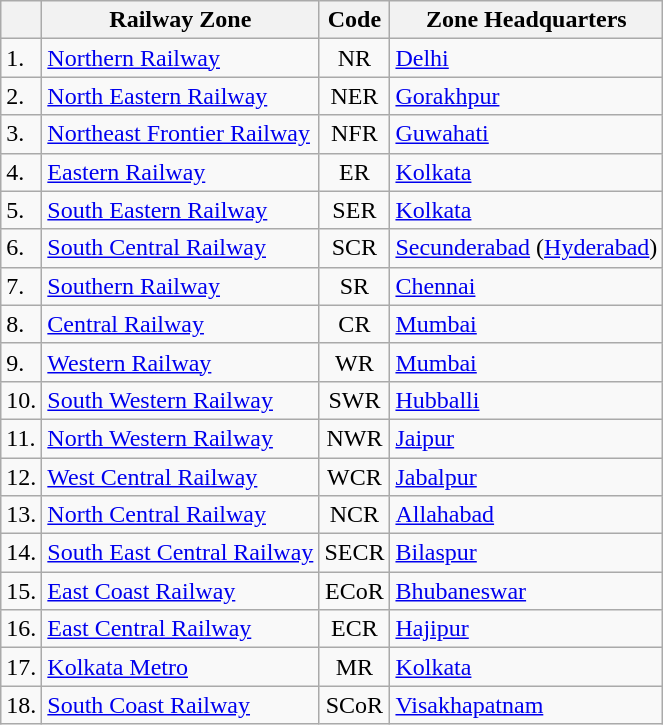<table class="wikitable sortable">
<tr>
<th></th>
<th>Railway Zone</th>
<th>Code</th>
<th>Zone Headquarters</th>
</tr>
<tr>
<td>1.</td>
<td><a href='#'>Northern Railway</a></td>
<td style="text-align:center;">NR</td>
<td><a href='#'>Delhi</a></td>
</tr>
<tr>
<td>2.</td>
<td><a href='#'>North Eastern Railway</a></td>
<td style="text-align:center;">NER</td>
<td><a href='#'>Gorakhpur</a></td>
</tr>
<tr>
<td>3.</td>
<td><a href='#'>Northeast Frontier Railway</a></td>
<td style="text-align:center;">NFR</td>
<td><a href='#'>Guwahati</a></td>
</tr>
<tr>
<td>4.</td>
<td><a href='#'>Eastern Railway</a></td>
<td style="text-align:center;">ER</td>
<td><a href='#'>Kolkata</a></td>
</tr>
<tr>
<td>5.</td>
<td><a href='#'>South Eastern Railway</a></td>
<td style="text-align:center;">SER</td>
<td><a href='#'>Kolkata</a></td>
</tr>
<tr>
<td>6.</td>
<td><a href='#'>South Central Railway</a></td>
<td style="text-align:center;">SCR</td>
<td><a href='#'>Secunderabad</a> (<a href='#'>Hyderabad</a>)</td>
</tr>
<tr>
<td>7.</td>
<td><a href='#'>Southern Railway</a></td>
<td style="text-align:center;">SR</td>
<td><a href='#'>Chennai</a></td>
</tr>
<tr>
<td>8.</td>
<td><a href='#'>Central Railway</a></td>
<td style="text-align:center;">CR</td>
<td><a href='#'>Mumbai</a></td>
</tr>
<tr>
<td>9.</td>
<td><a href='#'>Western Railway</a></td>
<td style="text-align:center;">WR</td>
<td><a href='#'>Mumbai</a></td>
</tr>
<tr>
<td>10.</td>
<td><a href='#'>South Western Railway</a></td>
<td style="text-align:center;">SWR</td>
<td><a href='#'>Hubballi</a></td>
</tr>
<tr>
<td>11.</td>
<td><a href='#'>North Western Railway</a></td>
<td style="text-align:center;">NWR</td>
<td><a href='#'>Jaipur</a></td>
</tr>
<tr>
<td>12.</td>
<td><a href='#'>West Central Railway</a></td>
<td style="text-align:center;">WCR</td>
<td><a href='#'>Jabalpur</a></td>
</tr>
<tr>
<td>13.</td>
<td><a href='#'>North Central Railway</a></td>
<td style="text-align:center;">NCR</td>
<td><a href='#'>Allahabad</a></td>
</tr>
<tr>
<td>14.</td>
<td><a href='#'>South East Central Railway</a></td>
<td style="text-align:center;">SECR</td>
<td><a href='#'>Bilaspur</a></td>
</tr>
<tr>
<td>15.</td>
<td><a href='#'>East Coast Railway</a></td>
<td style="text-align:center;">ECoR</td>
<td><a href='#'>Bhubaneswar</a></td>
</tr>
<tr>
<td>16.</td>
<td><a href='#'>East Central Railway</a></td>
<td style="text-align:center;">ECR</td>
<td><a href='#'>Hajipur</a></td>
</tr>
<tr>
<td>17.</td>
<td><a href='#'>Kolkata Metro</a></td>
<td style="text-align:center;">MR</td>
<td><a href='#'>Kolkata</a></td>
</tr>
<tr>
<td>18.</td>
<td><a href='#'>South Coast Railway</a></td>
<td style="text-align:center;">SCoR</td>
<td><a href='#'>Visakhapatnam</a></td>
</tr>
</table>
